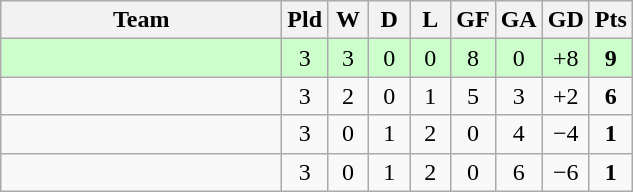<table class="wikitable" style="text-align:center;">
<tr>
<th width=180>Team</th>
<th width=20>Pld</th>
<th width=20>W</th>
<th width=20>D</th>
<th width=20>L</th>
<th width=20>GF</th>
<th width=20>GA</th>
<th width=20>GD</th>
<th width=20>Pts</th>
</tr>
<tr bgcolor=#ccffcc>
<td align="left"></td>
<td>3</td>
<td>3</td>
<td>0</td>
<td>0</td>
<td>8</td>
<td>0</td>
<td>+8</td>
<td><strong>9</strong></td>
</tr>
<tr>
<td align="left"></td>
<td>3</td>
<td>2</td>
<td>0</td>
<td>1</td>
<td>5</td>
<td>3</td>
<td>+2</td>
<td><strong>6</strong></td>
</tr>
<tr>
<td align="left"></td>
<td>3</td>
<td>0</td>
<td>1</td>
<td>2</td>
<td>0</td>
<td>4</td>
<td>−4</td>
<td><strong>1</strong></td>
</tr>
<tr>
<td align="left"><em></em></td>
<td>3</td>
<td>0</td>
<td>1</td>
<td>2</td>
<td>0</td>
<td>6</td>
<td>−6</td>
<td><strong>1</strong></td>
</tr>
</table>
